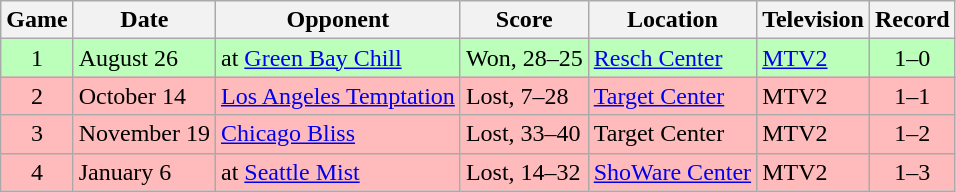<table class="wikitable">
<tr>
<th>Game</th>
<th>Date</th>
<th>Opponent</th>
<th>Score</th>
<th>Location</th>
<th>Television</th>
<th>Record</th>
</tr>
<tr bgcolor="bbffbb">
<td align=center>1</td>
<td>August 26</td>
<td>at <a href='#'>Green Bay Chill</a></td>
<td>Won, 28–25</td>
<td><a href='#'>Resch Center</a></td>
<td><a href='#'>MTV2</a></td>
<td align=center>1–0</td>
</tr>
<tr bgcolor="ffbbbb">
<td align=center>2</td>
<td>October 14</td>
<td><a href='#'>Los Angeles Temptation</a></td>
<td>Lost, 7–28</td>
<td><a href='#'>Target Center</a></td>
<td>MTV2</td>
<td align=center>1–1</td>
</tr>
<tr bgcolor="ffbbbb">
<td align=center>3</td>
<td>November 19</td>
<td><a href='#'>Chicago Bliss</a></td>
<td>Lost, 33–40</td>
<td>Target Center</td>
<td>MTV2</td>
<td align=center>1–2</td>
</tr>
<tr bgcolor="ffbbbb">
<td align=center>4</td>
<td>January 6</td>
<td>at <a href='#'>Seattle Mist</a></td>
<td>Lost, 14–32</td>
<td><a href='#'>ShoWare Center</a></td>
<td>MTV2</td>
<td align=center>1–3</td>
</tr>
</table>
